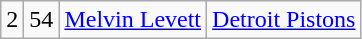<table class="wikitable">
<tr align="center" bgcolor="">
<td>2</td>
<td>54</td>
<td><a href='#'>Melvin Levett</a></td>
<td><a href='#'>Detroit Pistons</a></td>
</tr>
</table>
